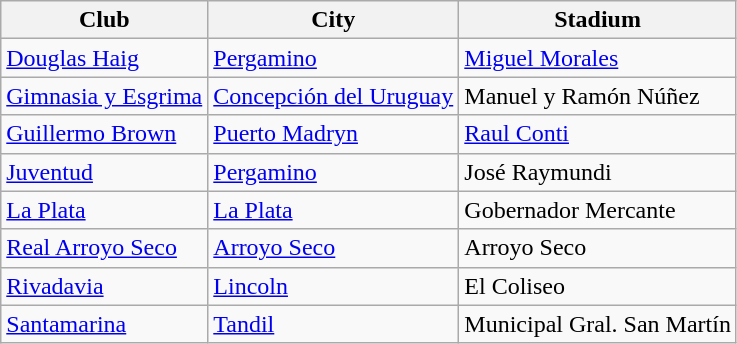<table class="wikitable sortable">
<tr>
<th>Club</th>
<th>City</th>
<th>Stadium</th>
</tr>
<tr>
<td> <a href='#'>Douglas Haig</a></td>
<td><a href='#'>Pergamino</a></td>
<td><a href='#'>Miguel Morales</a></td>
</tr>
<tr>
<td> <a href='#'>Gimnasia y Esgrima</a></td>
<td><a href='#'>Concepción del Uruguay</a></td>
<td>Manuel y Ramón Núñez</td>
</tr>
<tr>
<td>  <a href='#'>Guillermo Brown</a></td>
<td><a href='#'>Puerto Madryn</a></td>
<td><a href='#'>Raul Conti</a></td>
</tr>
<tr>
<td> <a href='#'>Juventud</a></td>
<td><a href='#'>Pergamino</a></td>
<td>José Raymundi</td>
</tr>
<tr>
<td> <a href='#'>La Plata</a></td>
<td><a href='#'>La Plata</a></td>
<td>Gobernador Mercante</td>
</tr>
<tr>
<td> <a href='#'>Real Arroyo Seco</a></td>
<td><a href='#'>Arroyo Seco</a></td>
<td>Arroyo Seco</td>
</tr>
<tr>
<td> <a href='#'>Rivadavia</a></td>
<td><a href='#'>Lincoln</a></td>
<td>El Coliseo</td>
</tr>
<tr>
<td> <a href='#'>Santamarina</a></td>
<td><a href='#'>Tandil</a></td>
<td>Municipal Gral. San Martín</td>
</tr>
</table>
